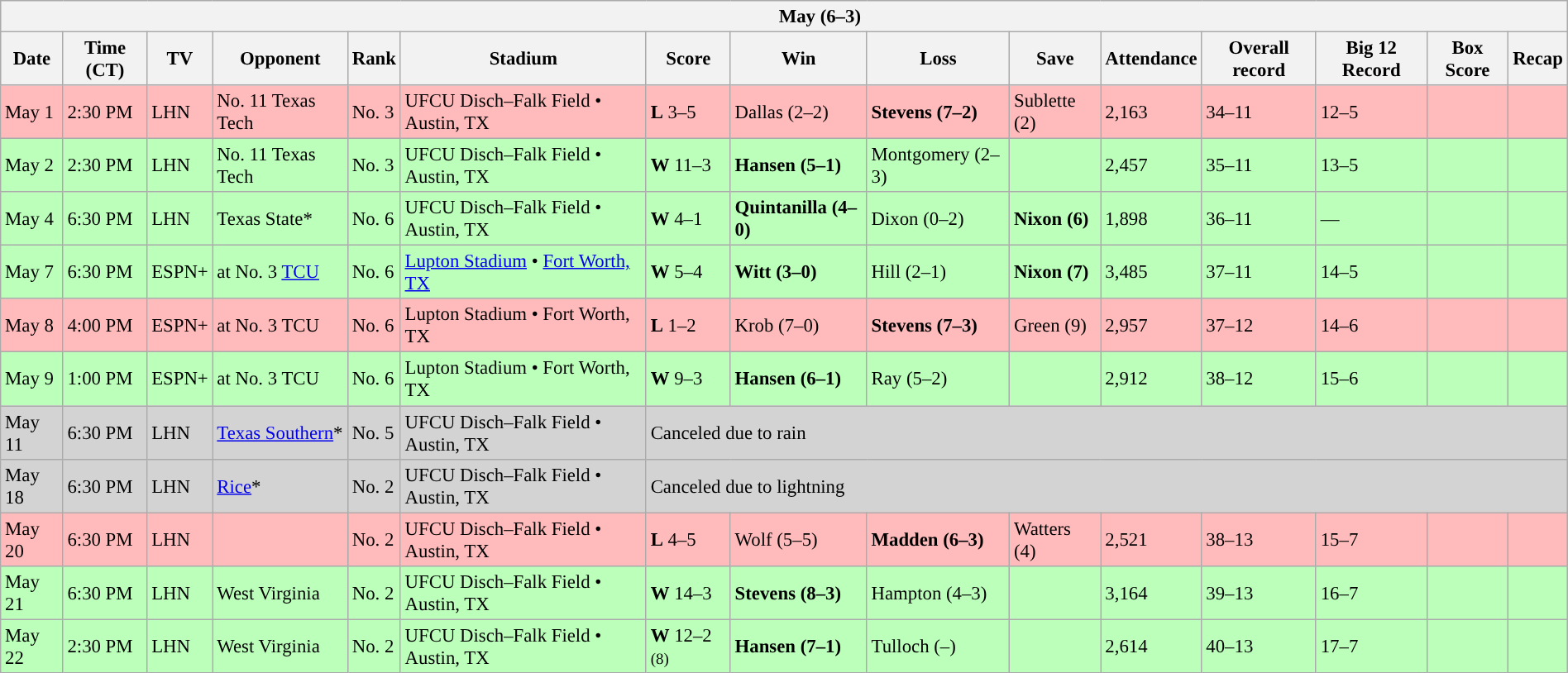<table class="wikitable collapsible collapsed" style="margin:auto; font-size:95%; width:100%">
<tr>
<th colspan=15 style="padding-left:4em;">May (6–3)</th>
</tr>
<tr>
<th>Date</th>
<th>Time (CT)</th>
<th>TV</th>
<th>Opponent</th>
<th>Rank</th>
<th>Stadium</th>
<th>Score</th>
<th>Win</th>
<th>Loss</th>
<th>Save</th>
<th>Attendance</th>
<th>Overall record</th>
<th>Big 12 Record</th>
<th>Box Score</th>
<th>Recap</th>
</tr>
<tr bgcolor=ffbbbb>
<td>May 1</td>
<td>2:30 PM</td>
<td>LHN</td>
<td>No. 11 Texas Tech</td>
<td>No. 3</td>
<td>UFCU Disch–Falk Field • Austin, TX</td>
<td><strong>L</strong> 3–5</td>
<td>Dallas (2–2)</td>
<td><strong>Stevens (7–2)</strong></td>
<td>Sublette (2)</td>
<td>2,163</td>
<td>34–11</td>
<td>12–5</td>
<td></td>
<td></td>
</tr>
<tr bgcolor=bbffbb>
<td>May 2</td>
<td>2:30 PM</td>
<td>LHN</td>
<td>No. 11 Texas Tech</td>
<td>No. 3</td>
<td>UFCU Disch–Falk Field • Austin, TX</td>
<td><strong>W</strong> 11–3</td>
<td><strong>Hansen (5–1)</strong></td>
<td>Montgomery (2–3)</td>
<td></td>
<td>2,457</td>
<td>35–11</td>
<td>13–5</td>
<td></td>
<td></td>
</tr>
<tr bgcolor=bbffbb>
<td>May 4</td>
<td>6:30 PM</td>
<td>LHN</td>
<td>Texas State*</td>
<td>No. 6</td>
<td>UFCU Disch–Falk Field • Austin, TX</td>
<td><strong>W</strong> 4–1</td>
<td><strong>Quintanilla (4–0)</strong></td>
<td>Dixon (0–2)</td>
<td><strong>Nixon (6)</strong></td>
<td>1,898</td>
<td>36–11</td>
<td>—</td>
<td></td>
<td></td>
</tr>
<tr bgcolor=bbffbb>
<td>May 7</td>
<td>6:30 PM</td>
<td>ESPN+</td>
<td>at No. 3 <a href='#'>TCU</a></td>
<td>No. 6</td>
<td><a href='#'>Lupton Stadium</a> • <a href='#'>Fort Worth, TX</a></td>
<td><strong>W</strong> 5–4</td>
<td><strong>Witt (3–0)</strong></td>
<td>Hill (2–1)</td>
<td><strong>Nixon (7)</strong></td>
<td>3,485</td>
<td>37–11</td>
<td>14–5</td>
<td></td>
<td></td>
</tr>
<tr bgcolor=ffbbbb>
<td>May 8</td>
<td>4:00 PM</td>
<td>ESPN+</td>
<td>at No. 3 TCU</td>
<td>No. 6</td>
<td>Lupton Stadium • Fort Worth, TX</td>
<td><strong>L</strong> 1–2</td>
<td>Krob (7–0)</td>
<td><strong>Stevens (7–3)</strong></td>
<td>Green (9)</td>
<td>2,957</td>
<td>37–12</td>
<td>14–6</td>
<td></td>
<td></td>
</tr>
<tr bgcolor=bbffbb>
<td>May 9</td>
<td>1:00 PM</td>
<td>ESPN+</td>
<td>at No. 3 TCU</td>
<td>No. 6</td>
<td>Lupton Stadium • Fort Worth, TX</td>
<td><strong>W</strong> 9–3</td>
<td><strong>Hansen (6–1)</strong></td>
<td>Ray (5–2)</td>
<td></td>
<td>2,912</td>
<td>38–12</td>
<td>15–6</td>
<td></td>
<td></td>
</tr>
<tr bgcolor=lightgrey>
<td>May 11</td>
<td>6:30 PM</td>
<td>LHN</td>
<td><a href='#'>Texas Southern</a>*</td>
<td>No. 5</td>
<td>UFCU Disch–Falk Field • Austin, TX</td>
<td colspan =9>Canceled due to rain</td>
</tr>
<tr bgcolor=lightgrey>
<td>May 18</td>
<td>6:30 PM</td>
<td>LHN</td>
<td><a href='#'>Rice</a>*</td>
<td>No. 2</td>
<td>UFCU Disch–Falk Field • Austin, TX</td>
<td colspan =9>Canceled due to lightning</td>
</tr>
<tr bgcolor=ffbbbb>
<td>May 20</td>
<td>6:30 PM</td>
<td>LHN</td>
<td></td>
<td>No. 2</td>
<td>UFCU Disch–Falk Field • Austin, TX</td>
<td><strong>L</strong> 4–5</td>
<td>Wolf (5–5)</td>
<td><strong>Madden (6–3)</strong></td>
<td>Watters (4)</td>
<td>2,521</td>
<td>38–13</td>
<td>15–7</td>
<td></td>
<td></td>
</tr>
<tr bgcolor=bbffbb>
<td>May 21</td>
<td>6:30 PM</td>
<td>LHN</td>
<td>West Virginia</td>
<td>No. 2</td>
<td>UFCU Disch–Falk Field • Austin, TX</td>
<td><strong>W</strong> 14–3</td>
<td><strong>Stevens (8–3)</strong></td>
<td>Hampton (4–3)</td>
<td></td>
<td>3,164</td>
<td>39–13</td>
<td>16–7</td>
<td></td>
<td></td>
</tr>
<tr bgcolor=bbffbb>
<td>May 22</td>
<td>2:30 PM</td>
<td>LHN</td>
<td>West Virginia</td>
<td>No. 2</td>
<td>UFCU Disch–Falk Field • Austin, TX</td>
<td><strong>W</strong> 12–2 <small>(8)</small></td>
<td><strong>Hansen (7–1)</strong></td>
<td>Tulloch (–)</td>
<td></td>
<td>2,614</td>
<td>40–13</td>
<td>17–7</td>
<td></td>
<td></td>
</tr>
</table>
